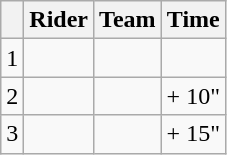<table class="wikitable">
<tr>
<th></th>
<th>Rider</th>
<th>Team</th>
<th>Time</th>
</tr>
<tr>
<td>1</td>
<td> </td>
<td></td>
<td align="right"></td>
</tr>
<tr>
<td>2</td>
<td></td>
<td></td>
<td align="right">+ 10"</td>
</tr>
<tr>
<td>3</td>
<td> </td>
<td></td>
<td align="right">+ 15"</td>
</tr>
</table>
